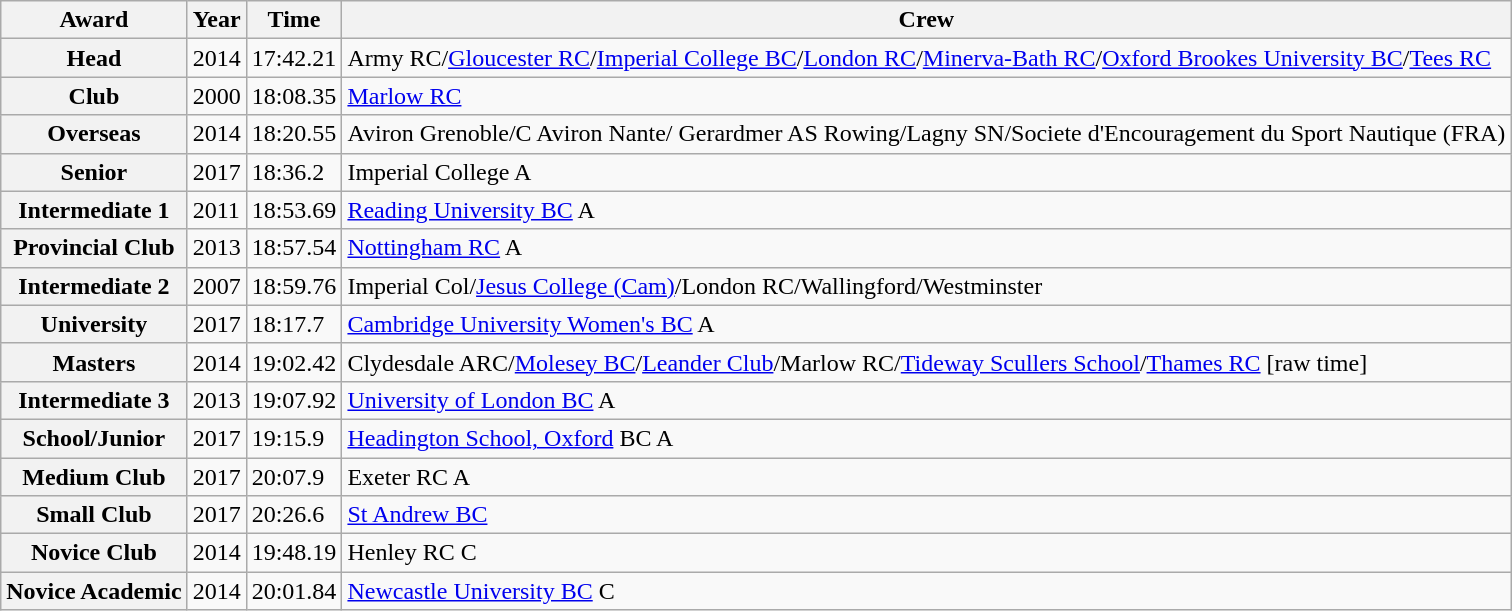<table class="wikitable">
<tr>
<th>Award</th>
<th>Year</th>
<th>Time</th>
<th>Crew</th>
</tr>
<tr>
<th>Head</th>
<td>2014</td>
<td>17:42.21</td>
<td>Army RC/<a href='#'>Gloucester RC</a>/<a href='#'>Imperial College BC</a>/<a href='#'>London RC</a>/<a href='#'>Minerva-Bath RC</a>/<a href='#'>Oxford Brookes University BC</a>/<a href='#'>Tees RC</a></td>
</tr>
<tr>
<th>Club</th>
<td>2000</td>
<td>18:08.35</td>
<td><a href='#'>Marlow RC</a></td>
</tr>
<tr>
<th>Overseas</th>
<td>2014</td>
<td>18:20.55</td>
<td>Aviron Grenoble/C Aviron Nante/ Gerardmer AS Rowing/Lagny SN/Societe d'Encouragement du Sport Nautique (FRA)</td>
</tr>
<tr>
<th>Senior</th>
<td>2017</td>
<td>18:36.2</td>
<td>Imperial College A</td>
</tr>
<tr>
<th>Intermediate 1</th>
<td>2011</td>
<td>18:53.69</td>
<td><a href='#'>Reading University BC</a> A</td>
</tr>
<tr>
<th>Provincial Club</th>
<td>2013</td>
<td>18:57.54</td>
<td><a href='#'>Nottingham RC</a> A</td>
</tr>
<tr>
<th>Intermediate 2</th>
<td>2007</td>
<td>18:59.76</td>
<td>Imperial Col/<a href='#'>Jesus College (Cam)</a>/London RC/Wallingford/Westminster</td>
</tr>
<tr>
<th>University</th>
<td>2017</td>
<td>18:17.7</td>
<td><a href='#'>Cambridge University Women's BC</a> A</td>
</tr>
<tr>
<th>Masters</th>
<td>2014</td>
<td>19:02.42</td>
<td>Clydesdale ARC/<a href='#'>Molesey BC</a>/<a href='#'>Leander Club</a>/Marlow RC/<a href='#'>Tideway Scullers School</a>/<a href='#'>Thames RC</a> [raw time]</td>
</tr>
<tr>
<th>Intermediate 3</th>
<td>2013</td>
<td>19:07.92</td>
<td><a href='#'>University of London BC</a> A</td>
</tr>
<tr>
<th>School/Junior</th>
<td>2017</td>
<td>19:15.9</td>
<td><a href='#'>Headington School, Oxford</a> BC A</td>
</tr>
<tr>
<th>Medium Club</th>
<td>2017</td>
<td>20:07.9</td>
<td>Exeter RC A</td>
</tr>
<tr>
<th>Small Club</th>
<td>2017</td>
<td>20:26.6</td>
<td><a href='#'>St Andrew BC</a></td>
</tr>
<tr>
<th>Novice Club</th>
<td>2014</td>
<td>19:48.19</td>
<td>Henley RC C</td>
</tr>
<tr>
<th>Novice Academic</th>
<td>2014</td>
<td>20:01.84</td>
<td><a href='#'>Newcastle University BC</a> C</td>
</tr>
</table>
